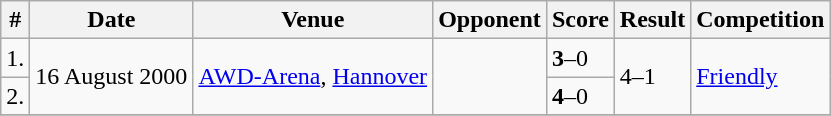<table class="wikitable">
<tr>
<th>#</th>
<th>Date</th>
<th>Venue</th>
<th>Opponent</th>
<th>Score</th>
<th>Result</th>
<th>Competition</th>
</tr>
<tr>
<td>1.</td>
<td rowspan=2>16 August 2000</td>
<td rowspan=2><a href='#'>AWD-Arena</a>, <a href='#'>Hannover</a></td>
<td rowspan=2></td>
<td><strong>3</strong>–0</td>
<td rowspan=2>4–1</td>
<td rowspan=2><a href='#'>Friendly</a></td>
</tr>
<tr>
<td>2.</td>
<td><strong>4</strong>–0</td>
</tr>
<tr>
</tr>
</table>
